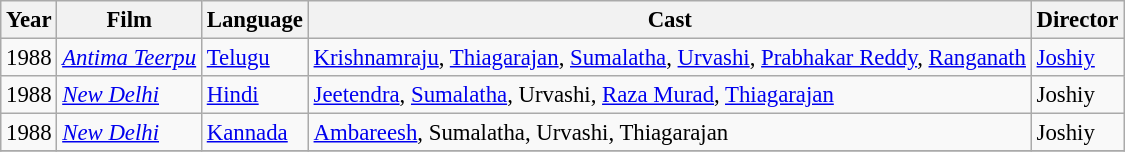<table class="wikitable sortable" style="font-size:95%;">
<tr>
<th>Year</th>
<th>Film</th>
<th>Language</th>
<th>Cast</th>
<th>Director</th>
</tr>
<tr>
<td>1988</td>
<td><em><a href='#'>Antima Teerpu</a></em></td>
<td><a href='#'>Telugu</a></td>
<td><a href='#'>Krishnamraju</a>, <a href='#'>Thiagarajan</a>, <a href='#'>Sumalatha</a>, <a href='#'>Urvashi</a>, <a href='#'>Prabhakar Reddy</a>, <a href='#'>Ranganath</a></td>
<td><a href='#'>Joshiy</a></td>
</tr>
<tr>
<td>1988</td>
<td><em><a href='#'>New Delhi</a></em></td>
<td><a href='#'>Hindi</a></td>
<td><a href='#'>Jeetendra</a>, <a href='#'>Sumalatha</a>, Urvashi, <a href='#'>Raza Murad</a>, <a href='#'>Thiagarajan</a></td>
<td>Joshiy</td>
</tr>
<tr>
<td>1988</td>
<td><em><a href='#'>New Delhi</a></em></td>
<td><a href='#'>Kannada</a></td>
<td><a href='#'>Ambareesh</a>, Sumalatha, Urvashi, Thiagarajan</td>
<td>Joshiy</td>
</tr>
<tr>
</tr>
</table>
